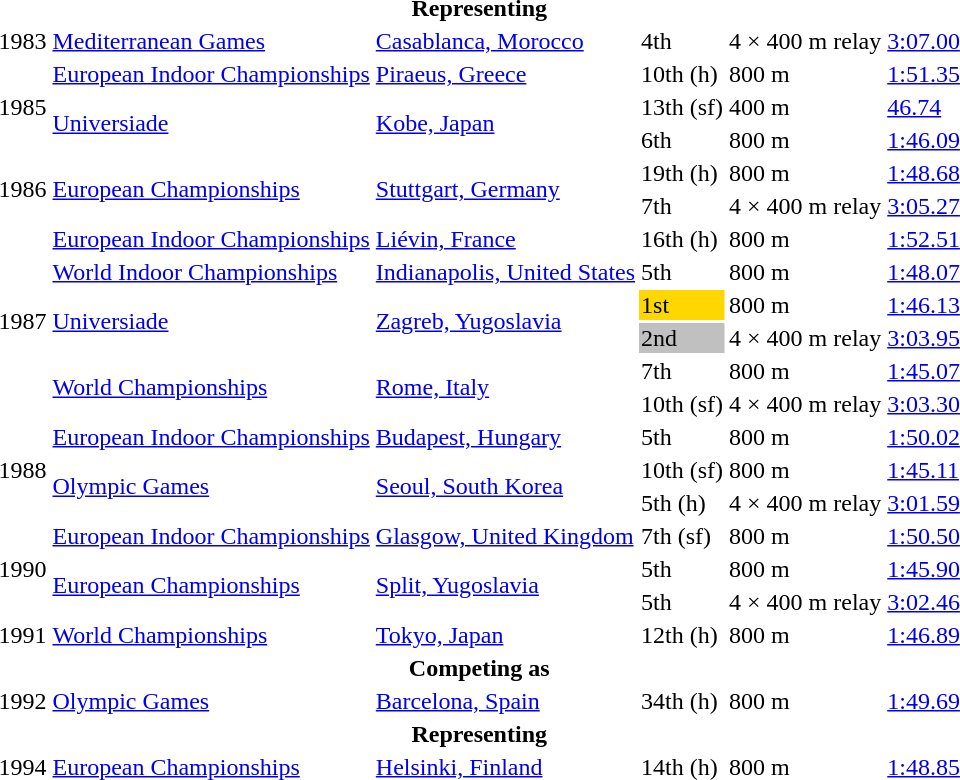<table>
<tr>
<th colspan="6">Representing </th>
</tr>
<tr>
<td>1983</td>
<td><a href='#'>Mediterranean Games</a></td>
<td><a href='#'>Casablanca, Morocco</a></td>
<td>4th</td>
<td>4 × 400 m relay</td>
<td><a href='#'>3:07.00</a></td>
</tr>
<tr>
<td rowspan=3>1985</td>
<td><a href='#'>European Indoor Championships</a></td>
<td><a href='#'>Piraeus, Greece</a></td>
<td>10th (h)</td>
<td>800 m</td>
<td><a href='#'>1:51.35</a></td>
</tr>
<tr>
<td rowspan=2><a href='#'>Universiade</a></td>
<td rowspan=2><a href='#'>Kobe, Japan</a></td>
<td>13th (sf)</td>
<td>400 m</td>
<td><a href='#'>46.74</a></td>
</tr>
<tr>
<td>6th</td>
<td>800 m</td>
<td><a href='#'>1:46.09</a></td>
</tr>
<tr>
<td rowspan=2>1986</td>
<td rowspan=2><a href='#'>European Championships</a></td>
<td rowspan=2><a href='#'>Stuttgart, Germany</a></td>
<td>19th (h)</td>
<td>800 m</td>
<td><a href='#'>1:48.68</a></td>
</tr>
<tr>
<td>7th</td>
<td>4 × 400 m relay</td>
<td><a href='#'>3:05.27</a></td>
</tr>
<tr>
<td rowspan=6>1987</td>
<td><a href='#'>European Indoor Championships</a></td>
<td><a href='#'>Liévin, France</a></td>
<td>16th (h)</td>
<td>800 m</td>
<td><a href='#'>1:52.51</a></td>
</tr>
<tr>
<td><a href='#'>World Indoor Championships</a></td>
<td><a href='#'>Indianapolis, United States</a></td>
<td>5th</td>
<td>800 m</td>
<td><a href='#'>1:48.07</a></td>
</tr>
<tr>
<td rowspan=2><a href='#'>Universiade</a></td>
<td rowspan=2><a href='#'>Zagreb, Yugoslavia</a></td>
<td bgcolor=gold>1st</td>
<td>800 m</td>
<td><a href='#'>1:46.13</a></td>
</tr>
<tr>
<td bgcolor=silver>2nd</td>
<td>4 × 400 m relay</td>
<td><a href='#'>3:03.95</a></td>
</tr>
<tr>
<td rowspan=2><a href='#'>World Championships</a></td>
<td rowspan=2><a href='#'>Rome, Italy</a></td>
<td>7th</td>
<td>800 m</td>
<td><a href='#'>1:45.07</a></td>
</tr>
<tr>
<td>10th (sf)</td>
<td>4 × 400 m relay</td>
<td><a href='#'>3:03.30</a></td>
</tr>
<tr>
<td rowspan=3>1988</td>
<td><a href='#'>European Indoor Championships</a></td>
<td><a href='#'>Budapest, Hungary</a></td>
<td>5th</td>
<td>800 m</td>
<td><a href='#'>1:50.02</a></td>
</tr>
<tr>
<td rowspan=2><a href='#'>Olympic Games</a></td>
<td rowspan=2><a href='#'>Seoul, South Korea</a></td>
<td>10th (sf)</td>
<td>800 m</td>
<td><a href='#'>1:45.11</a></td>
</tr>
<tr>
<td>5th (h)</td>
<td>4 × 400 m relay</td>
<td><a href='#'>3:01.59</a></td>
</tr>
<tr>
<td rowspan=3>1990</td>
<td><a href='#'>European Indoor Championships</a></td>
<td><a href='#'>Glasgow, United Kingdom</a></td>
<td>7th (sf)</td>
<td>800 m</td>
<td><a href='#'>1:50.50</a></td>
</tr>
<tr>
<td rowspan=2><a href='#'>European Championships</a></td>
<td rowspan=2><a href='#'>Split, Yugoslavia</a></td>
<td>5th</td>
<td>800 m</td>
<td><a href='#'>1:45.90</a></td>
</tr>
<tr>
<td>5th</td>
<td>4 × 400 m relay</td>
<td><a href='#'>3:02.46</a></td>
</tr>
<tr>
<td>1991</td>
<td><a href='#'>World Championships</a></td>
<td><a href='#'>Tokyo, Japan</a></td>
<td>12th (h)</td>
<td>800 m</td>
<td><a href='#'>1:46.89</a></td>
</tr>
<tr>
<th colspan="6">Competing as </th>
</tr>
<tr>
<td>1992</td>
<td><a href='#'>Olympic Games</a></td>
<td><a href='#'>Barcelona, Spain</a></td>
<td>34th (h)</td>
<td>800 m</td>
<td><a href='#'>1:49.69</a></td>
</tr>
<tr>
<th colspan="6">Representing </th>
</tr>
<tr>
<td>1994</td>
<td><a href='#'>European Championships</a></td>
<td><a href='#'>Helsinki, Finland</a></td>
<td>14th (h)</td>
<td>800 m</td>
<td><a href='#'>1:48.85</a></td>
</tr>
</table>
